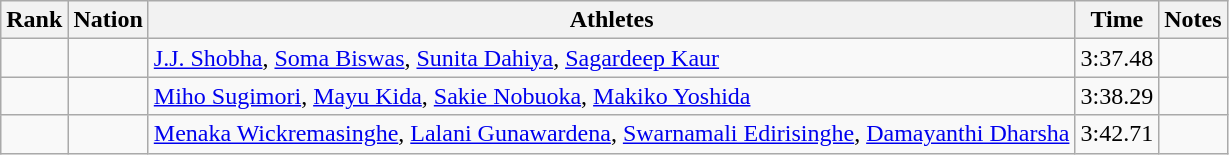<table class="wikitable sortable" style="text-align:center">
<tr>
<th>Rank</th>
<th>Nation</th>
<th>Athletes</th>
<th>Time</th>
<th>Notes</th>
</tr>
<tr>
<td></td>
<td align=left></td>
<td align=left><a href='#'>J.J. Shobha</a>, <a href='#'>Soma Biswas</a>, <a href='#'>Sunita Dahiya</a>, <a href='#'>Sagardeep Kaur</a></td>
<td>3:37.48</td>
<td></td>
</tr>
<tr>
<td></td>
<td align=left></td>
<td align=left><a href='#'>Miho Sugimori</a>, <a href='#'>Mayu Kida</a>, <a href='#'>Sakie Nobuoka</a>, <a href='#'>Makiko Yoshida</a></td>
<td>3:38.29</td>
<td></td>
</tr>
<tr>
<td></td>
<td align=left></td>
<td align=left><a href='#'>Menaka Wickremasinghe</a>, <a href='#'>Lalani Gunawardena</a>, <a href='#'>Swarnamali Edirisinghe</a>, <a href='#'>Damayanthi Dharsha</a></td>
<td>3:42.71</td>
<td></td>
</tr>
</table>
